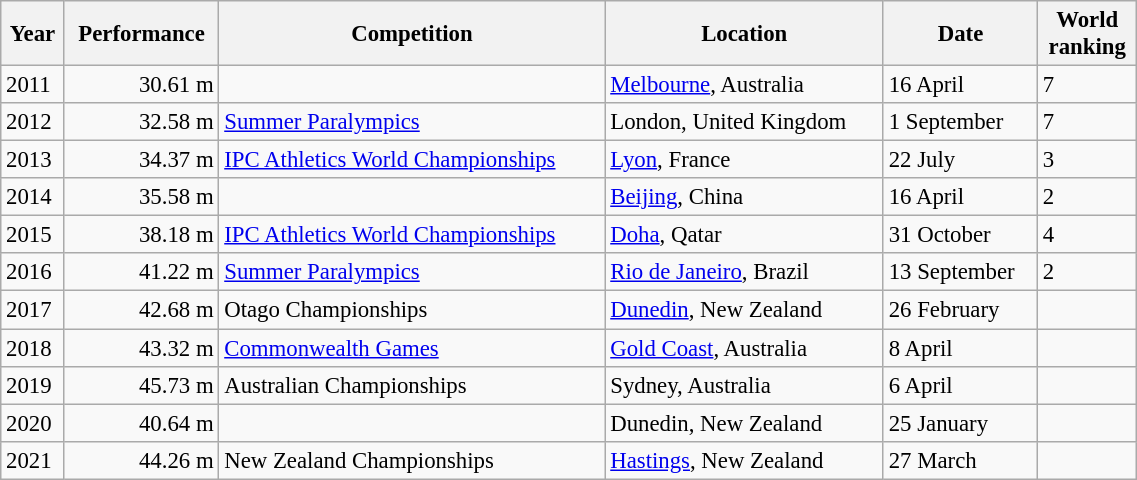<table class="wikitable" style="font-size:95%;" width="60%">
<tr>
<th>Year</th>
<th>Performance</th>
<th>Competition</th>
<th>Location</th>
<th>Date</th>
<th>World<br>ranking</th>
</tr>
<tr>
<td>2011</td>
<td style="text-align:right;">30.61 m</td>
<td></td>
<td><a href='#'>Melbourne</a>, Australia</td>
<td>16 April</td>
<td>7</td>
</tr>
<tr>
<td>2012</td>
<td style="text-align:right;">32.58 m</td>
<td><a href='#'>Summer Paralympics</a></td>
<td>London, United Kingdom</td>
<td>1 September</td>
<td>7</td>
</tr>
<tr>
<td>2013</td>
<td style="text-align:right;">34.37 m</td>
<td><a href='#'>IPC Athletics World Championships</a></td>
<td><a href='#'>Lyon</a>, France</td>
<td>22 July</td>
<td>3</td>
</tr>
<tr>
<td>2014</td>
<td style="text-align:right;">35.58 m</td>
<td></td>
<td><a href='#'>Beijing</a>, China</td>
<td>16 April</td>
<td>2</td>
</tr>
<tr>
<td>2015</td>
<td style="text-align:right;">38.18 m</td>
<td><a href='#'>IPC Athletics World Championships</a></td>
<td><a href='#'>Doha</a>, Qatar</td>
<td>31 October</td>
<td>4</td>
</tr>
<tr>
<td>2016</td>
<td style="text-align:right;">41.22 m</td>
<td><a href='#'>Summer Paralympics</a></td>
<td><a href='#'>Rio de Janeiro</a>, Brazil</td>
<td>13 September</td>
<td>2</td>
</tr>
<tr>
<td>2017</td>
<td style="text-align:right;">42.68 m</td>
<td>Otago Championships</td>
<td><a href='#'>Dunedin</a>, New Zealand</td>
<td>26 February</td>
<td></td>
</tr>
<tr>
<td>2018</td>
<td style="text-align:right;">43.32 m</td>
<td><a href='#'>Commonwealth Games</a></td>
<td><a href='#'>Gold Coast</a>, Australia</td>
<td>8 April</td>
<td></td>
</tr>
<tr>
<td>2019</td>
<td style="text-align:right;">45.73 m</td>
<td>Australian Championships</td>
<td>Sydney, Australia</td>
<td>6 April</td>
<td></td>
</tr>
<tr>
<td>2020</td>
<td style="text-align:right;">40.64 m</td>
<td></td>
<td>Dunedin, New Zealand</td>
<td>25 January</td>
<td></td>
</tr>
<tr>
<td>2021</td>
<td style="text-align:right;">44.26 m</td>
<td>New Zealand Championships</td>
<td><a href='#'>Hastings</a>, New Zealand</td>
<td>27 March</td>
<td></td>
</tr>
</table>
